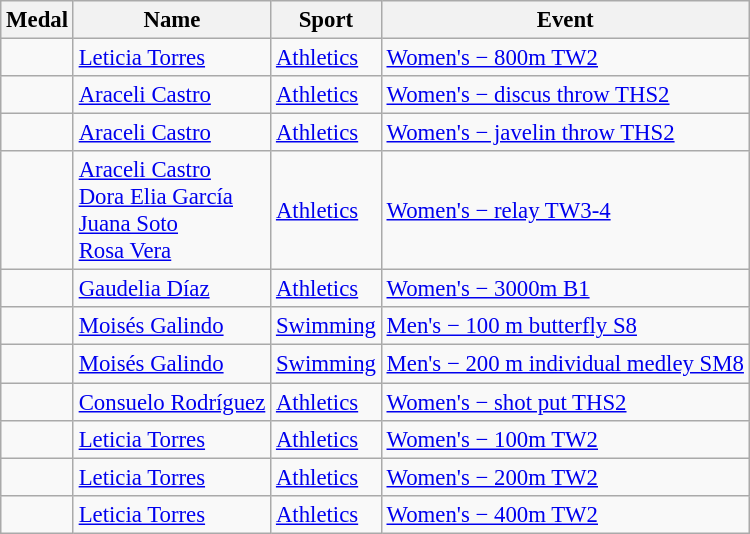<table class="wikitable sortable" style="font-size: 95%">
<tr>
<th>Medal</th>
<th>Name</th>
<th>Sport</th>
<th>Event</th>
</tr>
<tr>
<td></td>
<td><a href='#'>Leticia Torres</a></td>
<td><a href='#'>Athletics</a></td>
<td><a href='#'>Women's − 800m TW2</a></td>
</tr>
<tr>
<td></td>
<td><a href='#'>Araceli Castro</a></td>
<td><a href='#'>Athletics</a></td>
<td><a href='#'>Women's − discus throw THS2</a></td>
</tr>
<tr>
<td></td>
<td><a href='#'>Araceli Castro</a></td>
<td><a href='#'>Athletics</a></td>
<td><a href='#'>Women's − javelin throw THS2</a></td>
</tr>
<tr>
<td></td>
<td><a href='#'>Araceli Castro</a> <br> <a href='#'>Dora Elia García</a> <br> <a href='#'>Juana Soto</a> <br> <a href='#'>Rosa Vera</a></td>
<td><a href='#'>Athletics</a></td>
<td><a href='#'>Women's −  relay TW3-4</a></td>
</tr>
<tr>
<td></td>
<td><a href='#'>Gaudelia Díaz</a></td>
<td><a href='#'>Athletics</a></td>
<td><a href='#'>Women's − 3000m B1</a></td>
</tr>
<tr>
<td></td>
<td><a href='#'>Moisés Galindo</a></td>
<td><a href='#'>Swimming</a></td>
<td><a href='#'>Men's − 100 m butterfly S8</a></td>
</tr>
<tr>
<td></td>
<td><a href='#'>Moisés Galindo</a></td>
<td><a href='#'>Swimming</a></td>
<td><a href='#'>Men's − 200 m individual medley SM8</a></td>
</tr>
<tr>
<td></td>
<td><a href='#'>Consuelo Rodríguez</a></td>
<td><a href='#'>Athletics</a></td>
<td><a href='#'>Women's − shot put THS2</a></td>
</tr>
<tr>
<td></td>
<td><a href='#'>Leticia Torres</a></td>
<td><a href='#'>Athletics</a></td>
<td><a href='#'>Women's − 100m TW2</a></td>
</tr>
<tr>
<td></td>
<td><a href='#'>Leticia Torres</a></td>
<td><a href='#'>Athletics</a></td>
<td><a href='#'>Women's − 200m TW2</a></td>
</tr>
<tr>
<td></td>
<td><a href='#'>Leticia Torres</a></td>
<td><a href='#'>Athletics</a></td>
<td><a href='#'>Women's − 400m TW2</a></td>
</tr>
</table>
